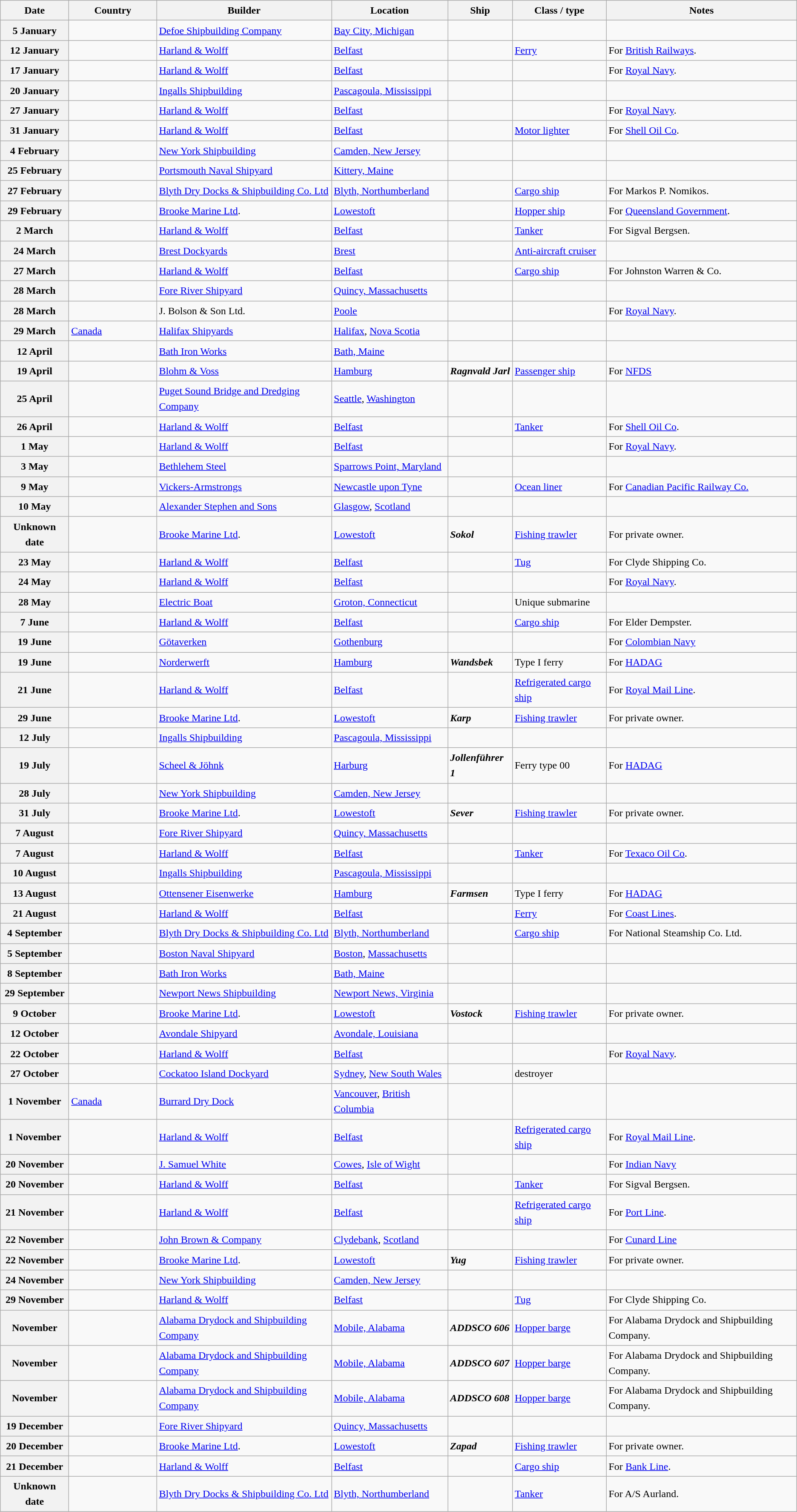<table class="wikitable sortable" style="font-size:1.00em; line-height:1.5em;">
<tr>
<th width="100">Date</th>
<th width="130">Country</th>
<th>Builder</th>
<th>Location</th>
<th>Ship</th>
<th>Class / type</th>
<th>Notes</th>
</tr>
<tr>
<th>5 January</th>
<td></td>
<td><a href='#'>Defoe Shipbuilding Company</a></td>
<td><a href='#'>Bay City, Michigan</a></td>
<td><strong></strong></td>
<td></td>
<td></td>
</tr>
<tr ---->
<th>12 January</th>
<td></td>
<td><a href='#'>Harland & Wolff</a></td>
<td><a href='#'>Belfast</a></td>
<td><strong></strong></td>
<td><a href='#'>Ferry</a></td>
<td>For <a href='#'>British Railways</a>.</td>
</tr>
<tr ---->
<th>17 January</th>
<td></td>
<td><a href='#'>Harland & Wolff</a></td>
<td><a href='#'>Belfast</a></td>
<td><strong></strong></td>
<td></td>
<td>For <a href='#'>Royal Navy</a>.</td>
</tr>
<tr>
<th>20 January</th>
<td></td>
<td><a href='#'>Ingalls Shipbuilding</a></td>
<td><a href='#'>Pascagoula, Mississippi</a></td>
<td><strong></strong></td>
<td></td>
<td></td>
</tr>
<tr ---->
<th>27 January</th>
<td></td>
<td><a href='#'>Harland & Wolff</a></td>
<td><a href='#'>Belfast</a></td>
<td><strong></strong></td>
<td></td>
<td>For <a href='#'>Royal Navy</a>.</td>
</tr>
<tr ---->
<th>31 January</th>
<td></td>
<td><a href='#'>Harland & Wolff</a></td>
<td><a href='#'>Belfast</a></td>
<td><strong></strong></td>
<td><a href='#'>Motor lighter</a></td>
<td>For <a href='#'>Shell Oil Co</a>.</td>
</tr>
<tr>
<th>4 February</th>
<td></td>
<td><a href='#'>New York Shipbuilding</a></td>
<td><a href='#'>Camden, New Jersey</a></td>
<td><strong></strong></td>
<td></td>
<td></td>
</tr>
<tr>
<th>25 February</th>
<td></td>
<td><a href='#'>Portsmouth Naval Shipyard</a></td>
<td><a href='#'>Kittery, Maine</a></td>
<td><strong></strong></td>
<td></td>
<td></td>
</tr>
<tr ---->
<th>27 February</th>
<td></td>
<td><a href='#'>Blyth Dry Docks & Shipbuilding Co. Ltd</a></td>
<td><a href='#'>Blyth, Northumberland</a></td>
<td><strong></strong></td>
<td><a href='#'>Cargo ship</a></td>
<td>For Markos P. Nomikos.</td>
</tr>
<tr ---->
<th>29 February</th>
<td></td>
<td><a href='#'>Brooke Marine Ltd</a>.</td>
<td><a href='#'>Lowestoft</a></td>
<td><strong></strong></td>
<td><a href='#'>Hopper ship</a></td>
<td>For <a href='#'>Queensland Government</a>.</td>
</tr>
<tr ---->
<th>2 March</th>
<td></td>
<td><a href='#'>Harland & Wolff</a></td>
<td><a href='#'>Belfast</a></td>
<td><strong></strong></td>
<td><a href='#'>Tanker</a></td>
<td>For Sigval Bergsen.</td>
</tr>
<tr>
<th>24 March</th>
<td></td>
<td><a href='#'>Brest Dockyards</a></td>
<td><a href='#'>Brest</a></td>
<td><strong></strong></td>
<td><a href='#'>Anti-aircraft cruiser</a></td>
<td></td>
</tr>
<tr ---->
<th>27 March</th>
<td></td>
<td><a href='#'>Harland & Wolff</a></td>
<td><a href='#'>Belfast</a></td>
<td><strong></strong></td>
<td><a href='#'>Cargo ship</a></td>
<td>For Johnston Warren & Co.</td>
</tr>
<tr>
<th>28 March</th>
<td></td>
<td><a href='#'>Fore River Shipyard</a></td>
<td><a href='#'>Quincy, Massachusetts</a></td>
<td><strong></strong></td>
<td></td>
<td></td>
</tr>
<tr ---->
<th>28 March</th>
<td></td>
<td>J. Bolson & Son Ltd.</td>
<td><a href='#'>Poole</a></td>
<td><strong></strong></td>
<td></td>
<td>For <a href='#'>Royal Navy</a>.</td>
</tr>
<tr>
<th>29 March</th>
<td> <a href='#'>Canada</a></td>
<td><a href='#'>Halifax Shipyards</a></td>
<td><a href='#'>Halifax</a>, <a href='#'>Nova Scotia</a></td>
<td><strong></strong></td>
<td></td>
<td></td>
</tr>
<tr>
<th>12 April</th>
<td></td>
<td><a href='#'>Bath Iron Works</a></td>
<td><a href='#'>Bath, Maine</a></td>
<td><strong></strong></td>
<td></td>
<td></td>
</tr>
<tr>
<th>19 April</th>
<td></td>
<td><a href='#'>Blohm & Voss</a></td>
<td><a href='#'>Hamburg</a></td>
<td><strong><em>Ragnvald Jarl</em></strong></td>
<td><a href='#'>Passenger ship</a></td>
<td>For <a href='#'>NFDS</a></td>
</tr>
<tr>
<th>25 April</th>
<td></td>
<td><a href='#'>Puget Sound Bridge and Dredging Company</a></td>
<td><a href='#'>Seattle</a>, <a href='#'>Washington</a></td>
<td><strong></strong></td>
<td></td>
<td></td>
</tr>
<tr ---->
<th>26 April</th>
<td></td>
<td><a href='#'>Harland & Wolff</a></td>
<td><a href='#'>Belfast</a></td>
<td><strong></strong></td>
<td><a href='#'>Tanker</a></td>
<td>For <a href='#'>Shell Oil Co</a>.</td>
</tr>
<tr ---->
<th>1 May</th>
<td></td>
<td><a href='#'>Harland & Wolff</a></td>
<td><a href='#'>Belfast</a></td>
<td><strong></strong></td>
<td></td>
<td>For <a href='#'>Royal Navy</a>.</td>
</tr>
<tr>
<th>3 May</th>
<td></td>
<td><a href='#'>Bethlehem Steel</a></td>
<td><a href='#'>Sparrows Point, Maryland</a></td>
<td><strong></strong></td>
<td></td>
<td></td>
</tr>
<tr>
<th>9 May</th>
<td></td>
<td><a href='#'>Vickers-Armstrongs</a></td>
<td><a href='#'>Newcastle upon Tyne</a></td>
<td><strong></strong></td>
<td><a href='#'>Ocean liner</a></td>
<td>For <a href='#'>Canadian Pacific Railway Co.</a></td>
</tr>
<tr>
<th>10 May</th>
<td></td>
<td><a href='#'>Alexander Stephen and Sons</a></td>
<td><a href='#'>Glasgow</a>, <a href='#'>Scotland</a></td>
<td><strong></strong></td>
<td></td>
<td></td>
</tr>
<tr ---->
<th>Unknown date</th>
<td></td>
<td><a href='#'>Brooke Marine Ltd</a>.</td>
<td><a href='#'>Lowestoft</a></td>
<td><strong><em>Sokol</em></strong></td>
<td><a href='#'>Fishing trawler</a></td>
<td>For private owner.</td>
</tr>
<tr ---->
<th>23 May</th>
<td></td>
<td><a href='#'>Harland & Wolff</a></td>
<td><a href='#'>Belfast</a></td>
<td><strong></strong></td>
<td><a href='#'>Tug</a></td>
<td>For Clyde Shipping Co.</td>
</tr>
<tr ---->
<th>24 May</th>
<td></td>
<td><a href='#'>Harland & Wolff</a></td>
<td><a href='#'>Belfast</a></td>
<td><strong></strong></td>
<td></td>
<td>For <a href='#'>Royal Navy</a>.</td>
</tr>
<tr>
<th>28 May</th>
<td></td>
<td><a href='#'>Electric Boat</a></td>
<td><a href='#'>Groton, Connecticut</a></td>
<td><strong></strong></td>
<td>Unique submarine</td>
<td></td>
</tr>
<tr ---->
<th>7 June</th>
<td></td>
<td><a href='#'>Harland & Wolff</a></td>
<td><a href='#'>Belfast</a></td>
<td><strong></strong></td>
<td><a href='#'>Cargo ship</a></td>
<td>For Elder Dempster.</td>
</tr>
<tr>
<th>19 June</th>
<td></td>
<td><a href='#'>Götaverken</a></td>
<td><a href='#'>Gothenburg</a></td>
<td><strong></strong></td>
<td></td>
<td>For <a href='#'>Colombian Navy</a></td>
</tr>
<tr>
<th>19 June</th>
<td></td>
<td><a href='#'>Norderwerft</a></td>
<td><a href='#'>Hamburg</a></td>
<td><strong><em>Wandsbek</em></strong></td>
<td>Type I ferry</td>
<td>For <a href='#'>HADAG</a></td>
</tr>
<tr ---->
<th>21 June</th>
<td></td>
<td><a href='#'>Harland & Wolff</a></td>
<td><a href='#'>Belfast</a></td>
<td><strong></strong></td>
<td><a href='#'>Refrigerated cargo ship</a></td>
<td>For <a href='#'>Royal Mail Line</a>.</td>
</tr>
<tr ---->
<th>29 June</th>
<td></td>
<td><a href='#'>Brooke Marine Ltd</a>.</td>
<td><a href='#'>Lowestoft</a></td>
<td><strong><em>Karp</em></strong></td>
<td><a href='#'>Fishing trawler</a></td>
<td>For private owner.</td>
</tr>
<tr>
<th>12 July</th>
<td></td>
<td><a href='#'>Ingalls Shipbuilding</a></td>
<td><a href='#'>Pascagoula, Mississippi</a></td>
<td><strong></strong></td>
<td></td>
<td></td>
</tr>
<tr>
<th>19 July</th>
<td></td>
<td><a href='#'>Scheel & Jöhnk</a></td>
<td><a href='#'>Harburg</a></td>
<td><strong><em>Jollenführer 1</em></strong></td>
<td>Ferry type 00</td>
<td>For <a href='#'>HADAG</a></td>
</tr>
<tr>
<th>28 July</th>
<td></td>
<td><a href='#'>New York Shipbuilding</a></td>
<td><a href='#'>Camden, New Jersey</a></td>
<td><strong></strong></td>
<td></td>
<td></td>
</tr>
<tr ---->
<th>31 July</th>
<td></td>
<td><a href='#'>Brooke Marine Ltd</a>.</td>
<td><a href='#'>Lowestoft</a></td>
<td><strong><em>Sever</em></strong></td>
<td><a href='#'>Fishing trawler</a></td>
<td>For private owner.</td>
</tr>
<tr>
<th>7 August</th>
<td></td>
<td><a href='#'>Fore River Shipyard</a></td>
<td><a href='#'>Quincy, Massachusetts</a></td>
<td><strong></strong></td>
<td></td>
<td></td>
</tr>
<tr ---->
<th>7 August</th>
<td></td>
<td><a href='#'>Harland & Wolff</a></td>
<td><a href='#'>Belfast</a></td>
<td><strong></strong></td>
<td><a href='#'>Tanker</a></td>
<td>For <a href='#'>Texaco Oil Co</a>.</td>
</tr>
<tr>
<th>10 August</th>
<td></td>
<td><a href='#'>Ingalls Shipbuilding</a></td>
<td><a href='#'>Pascagoula, Mississippi</a></td>
<td><strong></strong></td>
<td></td>
<td></td>
</tr>
<tr>
<th>13 August</th>
<td></td>
<td><a href='#'>Ottensener Eisenwerke</a></td>
<td><a href='#'>Hamburg</a></td>
<td><strong><em>Farmsen</em></strong></td>
<td>Type I ferry</td>
<td>For <a href='#'>HADAG</a></td>
</tr>
<tr ---->
<th>21 August</th>
<td></td>
<td><a href='#'>Harland & Wolff</a></td>
<td><a href='#'>Belfast</a></td>
<td><strong></strong></td>
<td><a href='#'>Ferry</a></td>
<td>For <a href='#'>Coast Lines</a>.</td>
</tr>
<tr ---->
<th>4 September</th>
<td></td>
<td><a href='#'>Blyth Dry Docks & Shipbuilding Co. Ltd</a></td>
<td><a href='#'>Blyth, Northumberland</a></td>
<td><strong></strong></td>
<td><a href='#'>Cargo ship</a></td>
<td>For National Steamship Co. Ltd.</td>
</tr>
<tr>
<th>5 September</th>
<td></td>
<td><a href='#'>Boston Naval Shipyard</a></td>
<td><a href='#'>Boston</a>, <a href='#'>Massachusetts</a></td>
<td><strong></strong></td>
<td></td>
<td></td>
</tr>
<tr>
<th>8 September</th>
<td></td>
<td><a href='#'>Bath Iron Works</a></td>
<td><a href='#'>Bath, Maine</a></td>
<td><strong></strong></td>
<td></td>
<td></td>
</tr>
<tr>
<th>29 September</th>
<td></td>
<td><a href='#'>Newport News Shipbuilding</a></td>
<td><a href='#'>Newport News, Virginia</a></td>
<td><strong></strong></td>
<td></td>
<td></td>
</tr>
<tr ---->
<th>9 October</th>
<td></td>
<td><a href='#'>Brooke Marine Ltd</a>.</td>
<td><a href='#'>Lowestoft</a></td>
<td><strong><em>Vostock</em></strong></td>
<td><a href='#'>Fishing trawler</a></td>
<td>For private owner.</td>
</tr>
<tr>
<th>12 October</th>
<td></td>
<td><a href='#'>Avondale Shipyard</a></td>
<td><a href='#'>Avondale, Louisiana</a></td>
<td><strong></strong></td>
<td></td>
<td></td>
</tr>
<tr ---->
<th>22 October</th>
<td></td>
<td><a href='#'>Harland & Wolff</a></td>
<td><a href='#'>Belfast</a></td>
<td><strong></strong></td>
<td></td>
<td>For <a href='#'>Royal Navy</a>.</td>
</tr>
<tr>
<th>27 October</th>
<td></td>
<td><a href='#'>Cockatoo Island Dockyard</a></td>
<td><a href='#'>Sydney</a>, <a href='#'>New South Wales</a></td>
<td><strong></strong></td>
<td> destroyer</td>
<td></td>
</tr>
<tr>
<th>1 November</th>
<td> <a href='#'>Canada</a></td>
<td><a href='#'>Burrard Dry Dock</a></td>
<td><a href='#'>Vancouver</a>, <a href='#'>British Columbia</a></td>
<td><strong></strong></td>
<td></td>
<td></td>
</tr>
<tr ---->
<th>1 November</th>
<td></td>
<td><a href='#'>Harland & Wolff</a></td>
<td><a href='#'>Belfast</a></td>
<td><strong></strong></td>
<td><a href='#'>Refrigerated cargo ship</a></td>
<td>For <a href='#'>Royal Mail Line</a>.</td>
</tr>
<tr>
<th>20 November</th>
<td></td>
<td><a href='#'>J. Samuel White</a></td>
<td><a href='#'>Cowes</a>, <a href='#'>Isle of Wight</a></td>
<td><strong></strong></td>
<td></td>
<td>For <a href='#'>Indian Navy</a></td>
</tr>
<tr ---->
<th>20 November</th>
<td></td>
<td><a href='#'>Harland & Wolff</a></td>
<td><a href='#'>Belfast</a></td>
<td><strong></strong></td>
<td><a href='#'>Tanker</a></td>
<td>For Sigval Bergsen.</td>
</tr>
<tr ---->
<th>21 November</th>
<td></td>
<td><a href='#'>Harland & Wolff</a></td>
<td><a href='#'>Belfast</a></td>
<td><strong></strong></td>
<td><a href='#'>Refrigerated cargo ship</a></td>
<td>For <a href='#'>Port Line</a>.</td>
</tr>
<tr>
<th>22 November</th>
<td></td>
<td><a href='#'>John Brown & Company</a></td>
<td><a href='#'>Clydebank</a>, <a href='#'>Scotland</a></td>
<td><strong></strong></td>
<td></td>
<td>For <a href='#'>Cunard Line</a></td>
</tr>
<tr ---->
<th>22 November</th>
<td></td>
<td><a href='#'>Brooke Marine Ltd</a>.</td>
<td><a href='#'>Lowestoft</a></td>
<td><strong><em>Yug</em></strong></td>
<td><a href='#'>Fishing trawler</a></td>
<td>For private owner.</td>
</tr>
<tr>
<th>24 November</th>
<td></td>
<td><a href='#'>New York Shipbuilding</a></td>
<td><a href='#'>Camden, New Jersey</a></td>
<td><strong></strong></td>
<td></td>
<td></td>
</tr>
<tr ---->
<th>29 November</th>
<td></td>
<td><a href='#'>Harland & Wolff</a></td>
<td><a href='#'>Belfast</a></td>
<td><strong></strong></td>
<td><a href='#'>Tug</a></td>
<td>For Clyde Shipping Co.</td>
</tr>
<tr ---->
<th>November</th>
<td></td>
<td><a href='#'>Alabama Drydock and Shipbuilding Company</a></td>
<td><a href='#'>Mobile, Alabama</a></td>
<td><strong><em>ADDSCO 606</em></strong></td>
<td><a href='#'>Hopper barge</a></td>
<td>For Alabama Drydock and Shipbuilding Company.</td>
</tr>
<tr ---->
<th>November</th>
<td></td>
<td><a href='#'>Alabama Drydock and Shipbuilding Company</a></td>
<td><a href='#'>Mobile, Alabama</a></td>
<td><strong><em>ADDSCO 607</em></strong></td>
<td><a href='#'>Hopper barge</a></td>
<td>For Alabama Drydock and Shipbuilding Company.</td>
</tr>
<tr ---->
<th>November</th>
<td></td>
<td><a href='#'>Alabama Drydock and Shipbuilding Company</a></td>
<td><a href='#'>Mobile, Alabama</a></td>
<td><strong><em>ADDSCO 608</em></strong></td>
<td><a href='#'>Hopper barge</a></td>
<td>For Alabama Drydock and Shipbuilding Company.</td>
</tr>
<tr>
<th>19 December</th>
<td></td>
<td><a href='#'>Fore River Shipyard</a></td>
<td><a href='#'>Quincy, Massachusetts</a></td>
<td><strong></strong></td>
<td></td>
<td></td>
</tr>
<tr ---->
<th>20 December</th>
<td></td>
<td><a href='#'>Brooke Marine Ltd</a>.</td>
<td><a href='#'>Lowestoft</a></td>
<td><strong><em>Zapad</em></strong></td>
<td><a href='#'>Fishing trawler</a></td>
<td>For private owner.</td>
</tr>
<tr ---->
<th>21 December</th>
<td></td>
<td><a href='#'>Harland & Wolff</a></td>
<td><a href='#'>Belfast</a></td>
<td><strong></strong></td>
<td><a href='#'>Cargo ship</a></td>
<td>For <a href='#'>Bank Line</a>.</td>
</tr>
<tr ---->
<th>Unknown date</th>
<td></td>
<td><a href='#'>Blyth Dry Docks & Shipbuilding Co. Ltd</a></td>
<td><a href='#'>Blyth, Northumberland</a></td>
<td><strong></strong></td>
<td><a href='#'>Tanker</a></td>
<td>For A/S Aurland.</td>
</tr>
</table>
